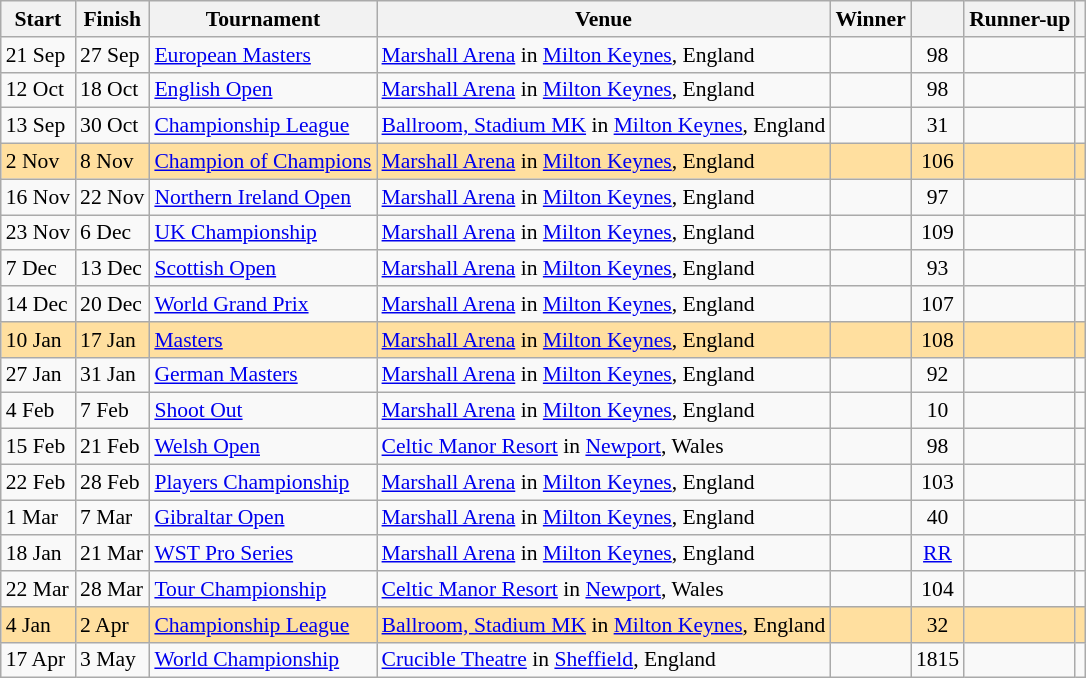<table class="wikitable" style="font-size: 90%">
<tr>
<th>Start</th>
<th>Finish</th>
<th>Tournament</th>
<th>Venue</th>
<th>Winner</th>
<th></th>
<th>Runner-up</th>
<th></th>
</tr>
<tr>
<td>21 Sep</td>
<td>27 Sep</td>
<td><a href='#'>European Masters</a></td>
<td><a href='#'>Marshall Arena</a> in <a href='#'>Milton Keynes</a>, England</td>
<td></td>
<td style="text-align:center;">98</td>
<td></td>
<td style="text-align:center;"></td>
</tr>
<tr>
<td>12 Oct</td>
<td>18 Oct</td>
<td><a href='#'>English Open</a></td>
<td><a href='#'>Marshall Arena</a> in <a href='#'>Milton Keynes</a>, England</td>
<td></td>
<td style="text-align:center;">98</td>
<td></td>
<td style="text-align:center;"></td>
</tr>
<tr>
<td>13 Sep</td>
<td>30 Oct</td>
<td><a href='#'>Championship League</a></td>
<td><a href='#'>Ballroom, Stadium MK</a> in <a href='#'>Milton Keynes</a>, England</td>
<td></td>
<td style="text-align:center;">31</td>
<td></td>
<td style="text-align:center;"></td>
</tr>
<tr style="background:#ffdf9f;">
<td>2 Nov</td>
<td>8 Nov</td>
<td><a href='#'>Champion of Champions</a></td>
<td><a href='#'>Marshall Arena</a> in <a href='#'>Milton Keynes</a>, England</td>
<td></td>
<td style="text-align:center;">106</td>
<td></td>
<td style="text-align:center;"></td>
</tr>
<tr>
<td>16 Nov</td>
<td>22 Nov</td>
<td><a href='#'>Northern Ireland Open</a></td>
<td><a href='#'>Marshall Arena</a> in <a href='#'>Milton Keynes</a>, England</td>
<td></td>
<td style="text-align:center;">97</td>
<td></td>
<td style="text-align:center;"></td>
</tr>
<tr>
<td>23 Nov</td>
<td>6 Dec</td>
<td><a href='#'>UK Championship</a></td>
<td><a href='#'>Marshall Arena</a> in <a href='#'>Milton Keynes</a>, England</td>
<td></td>
<td style="text-align:center;">109</td>
<td></td>
<td style="text-align:center;"></td>
</tr>
<tr>
<td>7 Dec</td>
<td>13 Dec</td>
<td><a href='#'>Scottish Open</a></td>
<td><a href='#'>Marshall Arena</a> in <a href='#'>Milton Keynes</a>, England</td>
<td></td>
<td style="text-align:center;">93</td>
<td></td>
<td style="text-align:center;"></td>
</tr>
<tr>
<td>14 Dec</td>
<td>20 Dec</td>
<td><a href='#'>World Grand Prix</a></td>
<td><a href='#'>Marshall Arena</a> in <a href='#'>Milton Keynes</a>, England</td>
<td></td>
<td style="text-align:center;">107</td>
<td></td>
<td style="text-align:center;"></td>
</tr>
<tr style="background:#ffdf9f;">
<td>10 Jan</td>
<td>17 Jan</td>
<td><a href='#'>Masters</a></td>
<td><a href='#'>Marshall Arena</a> in <a href='#'>Milton Keynes</a>, England</td>
<td></td>
<td style="text-align:center;">108</td>
<td></td>
<td style="text-align:center;"></td>
</tr>
<tr>
<td>27 Jan</td>
<td>31 Jan</td>
<td><a href='#'>German Masters</a></td>
<td><a href='#'>Marshall Arena</a> in <a href='#'>Milton Keynes</a>, England</td>
<td></td>
<td style="text-align:center;">92</td>
<td></td>
<td style="text-align:center;"></td>
</tr>
<tr>
<td>4 Feb</td>
<td>7 Feb</td>
<td><a href='#'>Shoot Out</a></td>
<td><a href='#'>Marshall Arena</a> in <a href='#'>Milton Keynes</a>, England</td>
<td></td>
<td style="text-align:center;">10</td>
<td></td>
<td style="text-align:center;"></td>
</tr>
<tr>
<td>15 Feb</td>
<td>21 Feb</td>
<td><a href='#'>Welsh Open</a></td>
<td><a href='#'>Celtic Manor Resort</a> in <a href='#'>Newport</a>, Wales</td>
<td></td>
<td style="text-align:center;">98</td>
<td></td>
<td style="text-align:center;"></td>
</tr>
<tr>
<td>22 Feb</td>
<td>28 Feb</td>
<td><a href='#'>Players Championship</a></td>
<td><a href='#'>Marshall Arena</a> in <a href='#'>Milton Keynes</a>, England</td>
<td></td>
<td style="text-align:center;">103</td>
<td></td>
<td style="text-align:center;"></td>
</tr>
<tr>
<td>1 Mar</td>
<td>7 Mar</td>
<td><a href='#'>Gibraltar Open</a></td>
<td><a href='#'>Marshall Arena</a> in <a href='#'>Milton Keynes</a>, England</td>
<td></td>
<td style="text-align:center;">40</td>
<td></td>
<td style="text-align:center;"></td>
</tr>
<tr>
<td>18 Jan</td>
<td>21 Mar</td>
<td><a href='#'>WST Pro Series</a></td>
<td><a href='#'>Marshall Arena</a> in <a href='#'>Milton Keynes</a>, England</td>
<td></td>
<td style="text-align:center;"><a href='#'>RR</a></td>
<td></td>
<td style="text-align:center;"></td>
</tr>
<tr>
<td>22 Mar</td>
<td>28 Mar</td>
<td><a href='#'>Tour Championship</a></td>
<td><a href='#'>Celtic Manor Resort</a> in <a href='#'>Newport</a>, Wales</td>
<td></td>
<td style="text-align:center;">104</td>
<td></td>
<td style="text-align:center;"></td>
</tr>
<tr style="background:#ffdf9f;">
<td>4 Jan</td>
<td>2 Apr</td>
<td><a href='#'>Championship League</a></td>
<td><a href='#'>Ballroom, Stadium MK</a> in <a href='#'>Milton Keynes</a>, England</td>
<td></td>
<td style="text-align:center;">32</td>
<td></td>
<td style="text-align:center;"></td>
</tr>
<tr>
<td>17 Apr</td>
<td>3 May</td>
<td><a href='#'>World Championship</a></td>
<td><a href='#'>Crucible Theatre</a> in <a href='#'>Sheffield</a>, England</td>
<td></td>
<td style="text-align:center;">1815</td>
<td></td>
<td style="text-align:center;"></td>
</tr>
</table>
